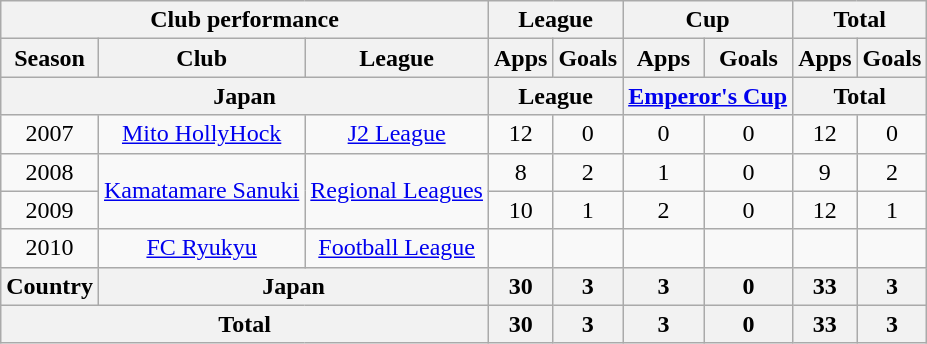<table class="wikitable" style="text-align:center;">
<tr>
<th colspan=3>Club performance</th>
<th colspan=2>League</th>
<th colspan=2>Cup</th>
<th colspan=2>Total</th>
</tr>
<tr>
<th>Season</th>
<th>Club</th>
<th>League</th>
<th>Apps</th>
<th>Goals</th>
<th>Apps</th>
<th>Goals</th>
<th>Apps</th>
<th>Goals</th>
</tr>
<tr>
<th colspan=3>Japan</th>
<th colspan=2>League</th>
<th colspan=2><a href='#'>Emperor's Cup</a></th>
<th colspan=2>Total</th>
</tr>
<tr>
<td>2007</td>
<td><a href='#'>Mito HollyHock</a></td>
<td><a href='#'>J2 League</a></td>
<td>12</td>
<td>0</td>
<td>0</td>
<td>0</td>
<td>12</td>
<td>0</td>
</tr>
<tr>
<td>2008</td>
<td rowspan="2"><a href='#'>Kamatamare Sanuki</a></td>
<td rowspan="2"><a href='#'>Regional Leagues</a></td>
<td>8</td>
<td>2</td>
<td>1</td>
<td>0</td>
<td>9</td>
<td>2</td>
</tr>
<tr>
<td>2009</td>
<td>10</td>
<td>1</td>
<td>2</td>
<td>0</td>
<td>12</td>
<td>1</td>
</tr>
<tr>
<td>2010</td>
<td><a href='#'>FC Ryukyu</a></td>
<td><a href='#'>Football League</a></td>
<td></td>
<td></td>
<td></td>
<td></td>
<td></td>
<td></td>
</tr>
<tr>
<th rowspan=1>Country</th>
<th colspan=2>Japan</th>
<th>30</th>
<th>3</th>
<th>3</th>
<th>0</th>
<th>33</th>
<th>3</th>
</tr>
<tr>
<th colspan=3>Total</th>
<th>30</th>
<th>3</th>
<th>3</th>
<th>0</th>
<th>33</th>
<th>3</th>
</tr>
</table>
